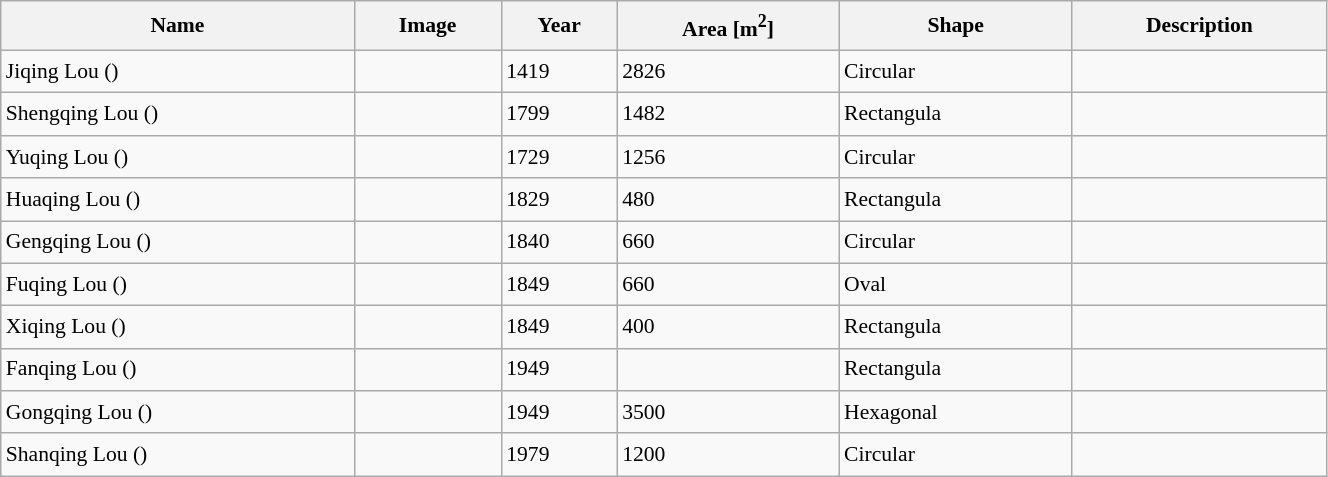<table class="wikitable sortable" style="font-size:90%; width:70%; border:0; text-align:left; line-height:150%;">
<tr>
<th>Name</th>
<th class="unsortable">Image</th>
<th>Year</th>
<th>Area [m<sup>2</sup>]</th>
<th>Shape</th>
<th class="unsortable">Description</th>
</tr>
<tr>
<td>Jiqing Lou ()</td>
<td></td>
<td>1419</td>
<td>2826</td>
<td>Circular</td>
<td></td>
</tr>
<tr>
<td>Shengqing Lou ()</td>
<td></td>
<td>1799</td>
<td>1482</td>
<td>Rectangula</td>
<td></td>
</tr>
<tr>
<td>Yuqing Lou ()</td>
<td></td>
<td>1729</td>
<td>1256</td>
<td>Circular</td>
<td></td>
</tr>
<tr>
<td>Huaqing Lou ()</td>
<td></td>
<td>1829</td>
<td>480</td>
<td>Rectangula</td>
<td></td>
</tr>
<tr>
<td>Gengqing Lou ()</td>
<td></td>
<td>1840</td>
<td>660</td>
<td>Circular</td>
<td></td>
</tr>
<tr>
<td>Fuqing Lou ()</td>
<td></td>
<td>1849</td>
<td>660</td>
<td>Oval</td>
<td></td>
</tr>
<tr>
<td>Xiqing Lou ()</td>
<td></td>
<td>1849</td>
<td>400</td>
<td>Rectangula</td>
<td></td>
</tr>
<tr>
<td>Fanqing Lou ()</td>
<td></td>
<td>1949</td>
<td></td>
<td>Rectangula</td>
<td></td>
</tr>
<tr>
<td>Gongqing Lou ()</td>
<td></td>
<td>1949</td>
<td>3500</td>
<td>Hexagonal</td>
<td></td>
</tr>
<tr>
<td>Shanqing Lou ()</td>
<td></td>
<td>1979</td>
<td>1200</td>
<td>Circular</td>
<td></td>
</tr>
<tr>
</tr>
</table>
